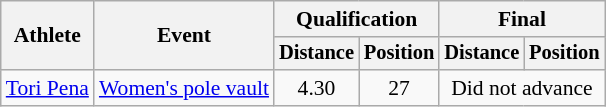<table class=wikitable style="font-size:90%">
<tr>
<th rowspan="2">Athlete</th>
<th rowspan="2">Event</th>
<th colspan="2">Qualification</th>
<th colspan="2">Final</th>
</tr>
<tr style="font-size:95%">
<th>Distance</th>
<th>Position</th>
<th>Distance</th>
<th>Position</th>
</tr>
<tr align=center>
<td align=left><a href='#'>Tori Pena</a></td>
<td align=left><a href='#'>Women's pole vault</a></td>
<td>4.30</td>
<td>27</td>
<td colspan=2>Did not advance</td>
</tr>
</table>
